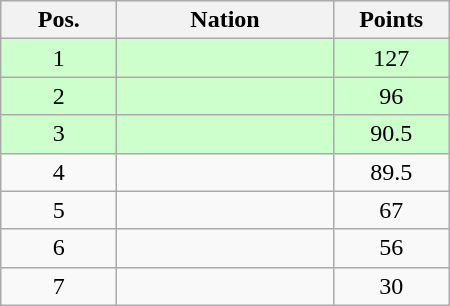<table class="wikitable gauche" cellspacing="1" style="width:300px;">
<tr style="background:#efefef; text-align:center;">
<th style="width:70px;">Pos.</th>
<th>Nation</th>
<th style="width:70px;">Points</th>
</tr>
<tr style="vertical-align:top; text-align:center; background:#ccffcc;">
<td>1</td>
<td style="text-align:left;"></td>
<td>127</td>
</tr>
<tr style="vertical-align:top; text-align:center; background:#ccffcc;">
<td>2</td>
<td style="text-align:left;"></td>
<td>96</td>
</tr>
<tr style="vertical-align:top; text-align:center; background:#ccffcc;">
<td>3</td>
<td style="text-align:left;"></td>
<td>90.5</td>
</tr>
<tr style="vertical-align:top; text-align:center;">
<td>4</td>
<td style="text-align:left;"></td>
<td>89.5</td>
</tr>
<tr style="vertical-align:top; text-align:center;">
<td>5</td>
<td style="text-align:left;"></td>
<td>67</td>
</tr>
<tr style="vertical-align:top; text-align:center;">
<td>6</td>
<td style="text-align:left;"></td>
<td>56</td>
</tr>
<tr style="vertical-align:top; text-align:center;">
<td>7</td>
<td style="text-align:left;"></td>
<td>30</td>
</tr>
</table>
